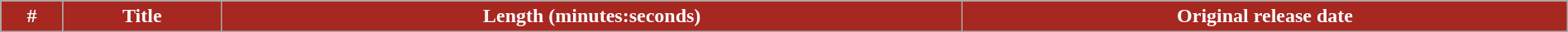<table class="wikitable plainrowheaders" style="width:100%;">
<tr style="color:white">
<th style="background-color: #A62821;">#</th>
<th style="background-color: #A62821;">Title</th>
<th style="background-color: #A62821;">Length (minutes:seconds)</th>
<th style="background-color: #A62821;">Original release date<br>








</th>
</tr>
</table>
